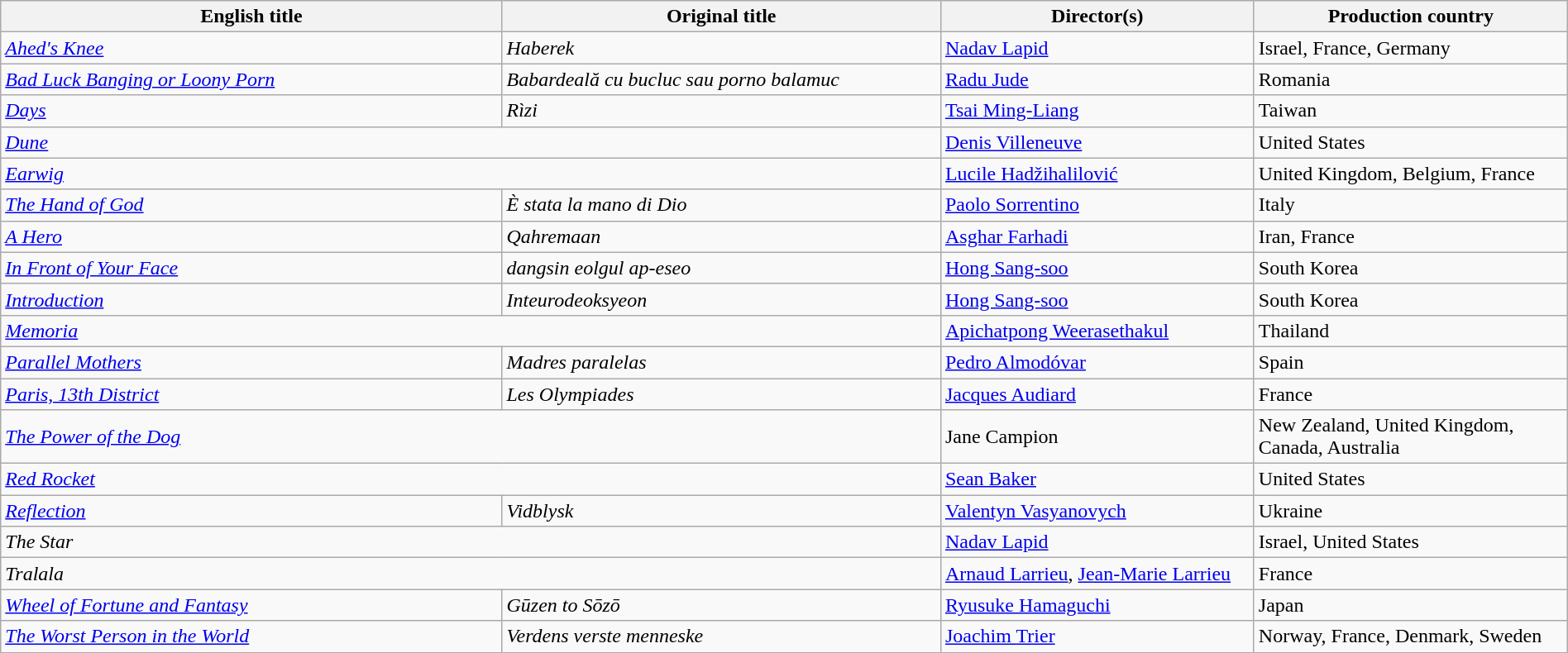<table class="wikitable" width=100%>
<tr>
<th scope="col" width="32%">English title</th>
<th scope="col" width="28%">Original title</th>
<th scope="col" width="20%">Director(s)</th>
<th scope="col" width="20%">Production country</th>
</tr>
<tr>
<td><em><a href='#'>Ahed's Knee</a></em></td>
<td><em>Haberek</em></td>
<td><a href='#'>Nadav Lapid</a></td>
<td>Israel, France, Germany</td>
</tr>
<tr>
<td><em><a href='#'>Bad Luck Banging or Loony Porn</a></em></td>
<td><em>Babardeală cu bucluc sau porno balamuc</em></td>
<td><a href='#'>Radu Jude</a></td>
<td>Romania</td>
</tr>
<tr>
<td><em><a href='#'>Days</a></em></td>
<td><em>Rìzi</em></td>
<td><a href='#'>Tsai Ming-Liang</a></td>
<td>Taiwan</td>
</tr>
<tr>
<td colspan=2><em><a href='#'>Dune</a></em></td>
<td><a href='#'>Denis Villeneuve</a></td>
<td>United States</td>
</tr>
<tr>
<td colspan=2><em><a href='#'>Earwig</a></em></td>
<td><a href='#'>Lucile Hadžihalilović</a></td>
<td>United Kingdom, Belgium, France</td>
</tr>
<tr>
<td><em><a href='#'>The Hand of God</a></em></td>
<td><em>È stata la mano di Dio</em></td>
<td><a href='#'>Paolo Sorrentino</a></td>
<td>Italy</td>
</tr>
<tr>
<td><em><a href='#'>A Hero</a></em></td>
<td><em>Qahremaan</em></td>
<td><a href='#'>Asghar Farhadi</a></td>
<td>Iran, France</td>
</tr>
<tr>
<td><em><a href='#'>In Front of Your Face</a></em></td>
<td><em>dangsin eolgul ap-eseo</em></td>
<td><a href='#'>Hong Sang-soo</a></td>
<td>South Korea</td>
</tr>
<tr>
<td><em><a href='#'>Introduction</a></em></td>
<td><em>Inteurodeoksyeon</em></td>
<td><a href='#'>Hong Sang-soo</a></td>
<td>South Korea</td>
</tr>
<tr>
<td colspan=2><em><a href='#'>Memoria</a></em></td>
<td><a href='#'>Apichatpong Weerasethakul</a></td>
<td>Thailand</td>
</tr>
<tr>
<td><em><a href='#'>Parallel Mothers</a></em></td>
<td><em>Madres paralelas</em></td>
<td><a href='#'>Pedro Almodóvar</a></td>
<td>Spain</td>
</tr>
<tr>
<td><em><a href='#'>Paris, 13th District</a></em></td>
<td><em>Les Olympiades</em></td>
<td><a href='#'>Jacques Audiard</a></td>
<td>France</td>
</tr>
<tr>
<td colspan=2><em><a href='#'>The Power of the Dog</a></em></td>
<td>Jane Campion</td>
<td>New Zealand, United Kingdom, Canada, Australia</td>
</tr>
<tr>
<td colspan=2><em><a href='#'>Red Rocket</a></em></td>
<td><a href='#'>Sean Baker</a></td>
<td>United States</td>
</tr>
<tr>
<td><em><a href='#'>Reflection</a></em></td>
<td><em>Vidblysk</em></td>
<td><a href='#'>Valentyn Vasyanovych</a></td>
<td>Ukraine</td>
</tr>
<tr>
<td colspan=2><em>The Star</em></td>
<td><a href='#'>Nadav Lapid</a></td>
<td>Israel, United States</td>
</tr>
<tr>
<td colspan=2><em>Tralala</em></td>
<td><a href='#'>Arnaud Larrieu</a>, <a href='#'>Jean-Marie Larrieu</a></td>
<td>France</td>
</tr>
<tr>
<td><em><a href='#'>Wheel of Fortune and Fantasy</a></em></td>
<td><em>Gūzen to Sōzō</em></td>
<td><a href='#'>Ryusuke Hamaguchi</a></td>
<td>Japan</td>
</tr>
<tr>
<td><em><a href='#'>The Worst Person in the World</a></em></td>
<td><em>Verdens verste menneske</em></td>
<td><a href='#'>Joachim Trier</a></td>
<td>Norway, France, Denmark, Sweden</td>
</tr>
</table>
